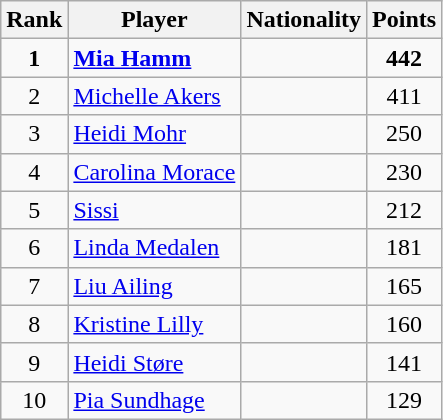<table class="wikitable">
<tr>
<th>Rank</th>
<th>Player</th>
<th>Nationality</th>
<th>Points</th>
</tr>
<tr>
<td align="center"><strong>1</strong></td>
<td><strong><a href='#'>Mia Hamm</a></strong></td>
<td><strong></strong></td>
<td align="center"><strong>442</strong></td>
</tr>
<tr>
<td align="center">2</td>
<td><a href='#'>Michelle Akers</a></td>
<td></td>
<td align="center">411</td>
</tr>
<tr>
<td align="center">3</td>
<td><a href='#'>Heidi Mohr</a></td>
<td></td>
<td align="center">250</td>
</tr>
<tr>
<td align="center">4</td>
<td><a href='#'>Carolina Morace</a></td>
<td></td>
<td align="center">230</td>
</tr>
<tr>
<td align="center">5</td>
<td><a href='#'>Sissi</a></td>
<td></td>
<td align="center">212</td>
</tr>
<tr>
<td align="center">6</td>
<td><a href='#'>Linda Medalen</a></td>
<td></td>
<td align="center">181</td>
</tr>
<tr>
<td align="center">7</td>
<td><a href='#'>Liu Ailing</a></td>
<td></td>
<td align="center">165</td>
</tr>
<tr>
<td align="center">8</td>
<td><a href='#'>Kristine Lilly</a></td>
<td></td>
<td align="center">160</td>
</tr>
<tr>
<td align="center">9</td>
<td><a href='#'>Heidi Støre</a></td>
<td></td>
<td align="center">141</td>
</tr>
<tr>
<td align="center">10</td>
<td><a href='#'>Pia Sundhage</a></td>
<td></td>
<td align="center">129</td>
</tr>
</table>
